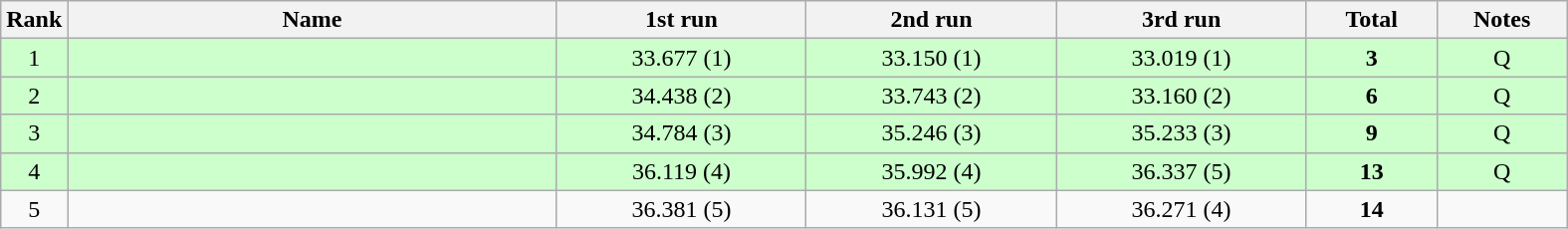<table class="sortable wikitable" style="text-align:center;">
<tr>
<th>Rank</th>
<th style="width:20em">Name</th>
<th style="width:10em">1st run</th>
<th style="width:10em">2nd run</th>
<th style="width:10em">3rd run</th>
<th style="width:5em">Total</th>
<th style="width:5em">Notes</th>
</tr>
<tr bgcolor=ccffcc>
<td>1</td>
<td align=left></td>
<td>33.677 (1)</td>
<td>33.150 (1)</td>
<td>33.019 (1)</td>
<td><strong>3</strong></td>
<td>Q</td>
</tr>
<tr bgcolor=ccffcc>
<td>2</td>
<td align=left></td>
<td>34.438 (2)</td>
<td>33.743 (2)</td>
<td>33.160 (2)</td>
<td><strong>6</strong></td>
<td>Q</td>
</tr>
<tr bgcolor=ccffcc>
<td>3</td>
<td align=left></td>
<td>34.784 (3)</td>
<td>35.246 (3)</td>
<td>35.233 (3)</td>
<td><strong>9</strong></td>
<td>Q</td>
</tr>
<tr bgcolor=ccffcc>
<td>4</td>
<td align=left></td>
<td>36.119 (4)</td>
<td>35.992 (4)</td>
<td>36.337 (5)</td>
<td><strong>13</strong></td>
<td>Q</td>
</tr>
<tr>
<td>5</td>
<td align=left></td>
<td>36.381 (5)</td>
<td>36.131 (5)</td>
<td>36.271 (4)</td>
<td><strong>14</strong></td>
<td></td>
</tr>
</table>
